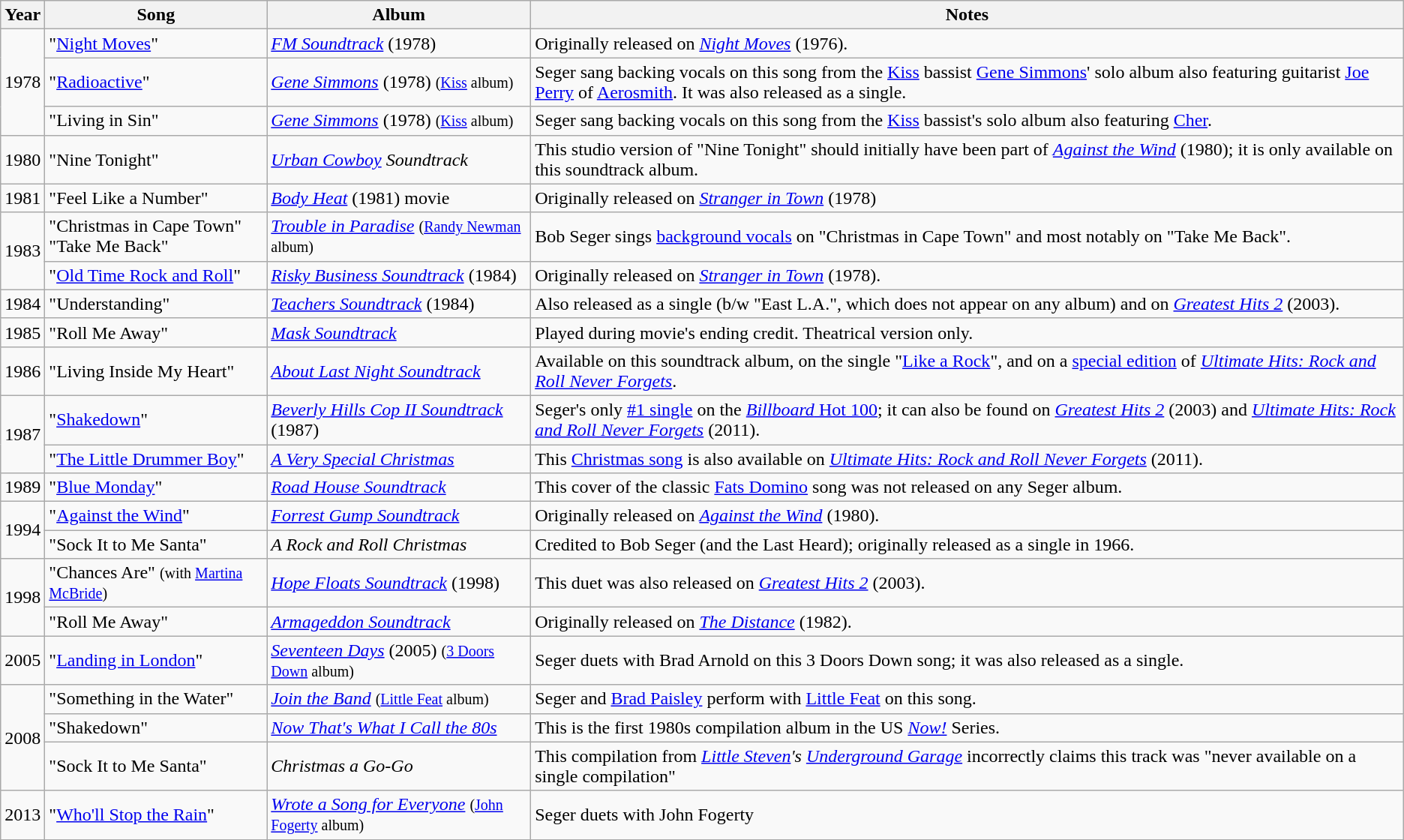<table class="wikitable">
<tr>
<th>Year</th>
<th>Song</th>
<th>Album</th>
<th>Notes</th>
</tr>
<tr>
<td rowspan="3">1978</td>
<td>"<a href='#'>Night Moves</a>"</td>
<td><em><a href='#'>FM Soundtrack</a></em> (1978)</td>
<td>Originally released on <em><a href='#'>Night Moves</a></em> (1976).</td>
</tr>
<tr>
<td>"<a href='#'>Radioactive</a>"</td>
<td><em><a href='#'>Gene Simmons</a></em> (1978) <small>(<a href='#'>Kiss</a> album)</small></td>
<td>Seger sang backing vocals on this song from the <a href='#'>Kiss</a> bassist <a href='#'>Gene Simmons</a>' solo album also featuring guitarist <a href='#'>Joe Perry</a> of <a href='#'>Aerosmith</a>. It was also released as a single.</td>
</tr>
<tr>
<td>"Living in Sin"</td>
<td><em><a href='#'>Gene Simmons</a></em> (1978) <small>(<a href='#'>Kiss</a> album)</small></td>
<td>Seger sang backing vocals on this song from the <a href='#'>Kiss</a> bassist's solo album also featuring <a href='#'>Cher</a>.</td>
</tr>
<tr>
<td>1980</td>
<td>"Nine Tonight"</td>
<td><em><a href='#'>Urban Cowboy</a> Soundtrack</em></td>
<td>This studio version of "Nine Tonight" should initially have been part of <em><a href='#'>Against the Wind</a></em> (1980); it is only available on this soundtrack album.</td>
</tr>
<tr>
<td>1981</td>
<td>"Feel Like a Number"</td>
<td><em><a href='#'>Body Heat</a></em> (1981) movie</td>
<td>Originally released on <em><a href='#'>Stranger in Town</a></em> (1978)</td>
</tr>
<tr>
<td rowspan="2">1983</td>
<td>"Christmas in Cape Town"<br>"Take Me Back"</td>
<td><em><a href='#'>Trouble in Paradise</a></em> <small>(<a href='#'>Randy Newman</a> album)</small></td>
<td>Bob Seger sings <a href='#'>background vocals</a> on "Christmas in Cape Town" and most notably on "Take Me Back".</td>
</tr>
<tr>
<td>"<a href='#'>Old Time Rock and Roll</a>"</td>
<td><em><a href='#'>Risky Business Soundtrack</a></em> (1984)</td>
<td>Originally released on <em><a href='#'>Stranger in Town</a></em> (1978).</td>
</tr>
<tr>
<td>1984</td>
<td>"Understanding"</td>
<td><em><a href='#'>Teachers Soundtrack</a></em> (1984)</td>
<td>Also released as a single (b/w "East L.A.", which does not appear on any album) and on <em><a href='#'>Greatest Hits 2</a></em> (2003).</td>
</tr>
<tr>
<td>1985</td>
<td>"Roll Me Away"</td>
<td><em><a href='#'>Mask Soundtrack</a></em></td>
<td>Played during movie's ending credit. Theatrical version only.</td>
</tr>
<tr>
<td>1986</td>
<td>"Living Inside My Heart"</td>
<td><em><a href='#'>About Last Night Soundtrack</a></em></td>
<td>Available on this soundtrack album, on the single "<a href='#'>Like a Rock</a>", and on a <a href='#'>special edition</a> of <em><a href='#'>Ultimate Hits: Rock and Roll Never Forgets</a></em>.</td>
</tr>
<tr>
<td rowspan="2">1987</td>
<td>"<a href='#'>Shakedown</a>"</td>
<td><em><a href='#'>Beverly Hills Cop II Soundtrack</a></em> (1987)</td>
<td>Seger's only <a href='#'>#1 single</a> on the <a href='#'><em>Billboard</em> Hot 100</a>; it can also be found on <em><a href='#'>Greatest Hits 2</a></em> (2003) and <em><a href='#'>Ultimate Hits: Rock and Roll Never Forgets</a></em> (2011).</td>
</tr>
<tr>
<td>"<a href='#'>The Little Drummer Boy</a>"</td>
<td><em><a href='#'>A Very Special Christmas</a></em></td>
<td>This <a href='#'>Christmas song</a> is also available on <em><a href='#'>Ultimate Hits: Rock and Roll Never Forgets</a></em> (2011).</td>
</tr>
<tr>
<td>1989</td>
<td>"<a href='#'>Blue Monday</a>"</td>
<td><em><a href='#'>Road House Soundtrack</a></em></td>
<td>This cover of the classic <a href='#'>Fats Domino</a> song was not released on any Seger album.</td>
</tr>
<tr>
<td rowspan="2">1994</td>
<td>"<a href='#'>Against the Wind</a>"</td>
<td><em><a href='#'>Forrest Gump Soundtrack</a></em></td>
<td>Originally released on <em><a href='#'>Against the Wind</a></em> (1980).</td>
</tr>
<tr>
<td>"Sock It to Me Santa"</td>
<td><em>A Rock and Roll Christmas</em></td>
<td>Credited to Bob Seger (and the Last Heard); originally released as a single in 1966.</td>
</tr>
<tr>
<td rowspan="2">1998</td>
<td>"Chances Are" <small>(with <a href='#'>Martina McBride</a>)</small></td>
<td><em><a href='#'>Hope Floats Soundtrack</a></em> (1998)</td>
<td>This duet was also released on <em><a href='#'>Greatest Hits 2</a></em> (2003).</td>
</tr>
<tr>
<td>"Roll Me Away"</td>
<td><em><a href='#'>Armageddon Soundtrack</a></em></td>
<td>Originally released on <em><a href='#'>The Distance</a></em> (1982).</td>
</tr>
<tr>
<td>2005</td>
<td>"<a href='#'>Landing in London</a>"</td>
<td><em><a href='#'>Seventeen Days</a></em> (2005) <small>(<a href='#'>3 Doors Down</a> album)</small></td>
<td>Seger duets with Brad Arnold on this 3 Doors Down song; it was also released as a single.</td>
</tr>
<tr>
<td rowspan="3">2008</td>
<td>"Something in the Water"</td>
<td><em><a href='#'>Join the Band</a></em> <small>(<a href='#'>Little Feat</a> album)</small></td>
<td>Seger and <a href='#'>Brad Paisley</a> perform with <a href='#'>Little Feat</a> on this song.</td>
</tr>
<tr>
<td>"Shakedown"</td>
<td><em><a href='#'>Now That's What I Call the 80s</a></em></td>
<td>This is the first 1980s compilation album in the US <em><a href='#'>Now!</a></em> Series.</td>
</tr>
<tr>
<td>"Sock It to Me Santa"</td>
<td><em>Christmas a Go-Go</em></td>
<td>This compilation from <em><a href='#'>Little Steven</a>'s <a href='#'>Underground Garage</a></em> incorrectly claims this track was "never available on a single compilation"</td>
</tr>
<tr>
<td>2013</td>
<td>"<a href='#'>Who'll Stop the Rain</a>"</td>
<td><em><a href='#'>Wrote a Song for Everyone</a></em> <small>(<a href='#'>John Fogerty</a> album)</small></td>
<td>Seger duets with John Fogerty</td>
</tr>
</table>
